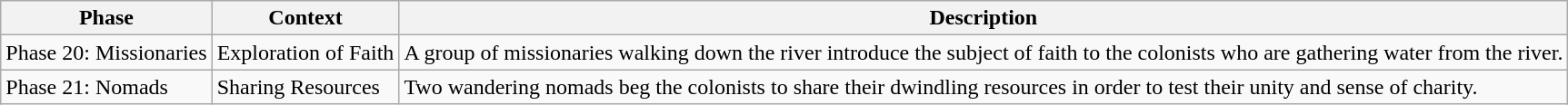<table class="wikitable" border="1">
<tr>
<th>Phase</th>
<th>Context</th>
<th>Description</th>
</tr>
<tr>
<td>Phase 20: Missionaries</td>
<td>Exploration of Faith</td>
<td>A group of missionaries walking down the river introduce the subject of faith to the colonists who are gathering water from the river.</td>
</tr>
<tr>
<td>Phase 21: Nomads</td>
<td>Sharing Resources</td>
<td>Two wandering nomads beg the colonists to share their dwindling resources in order to test their unity and sense of charity.</td>
</tr>
</table>
